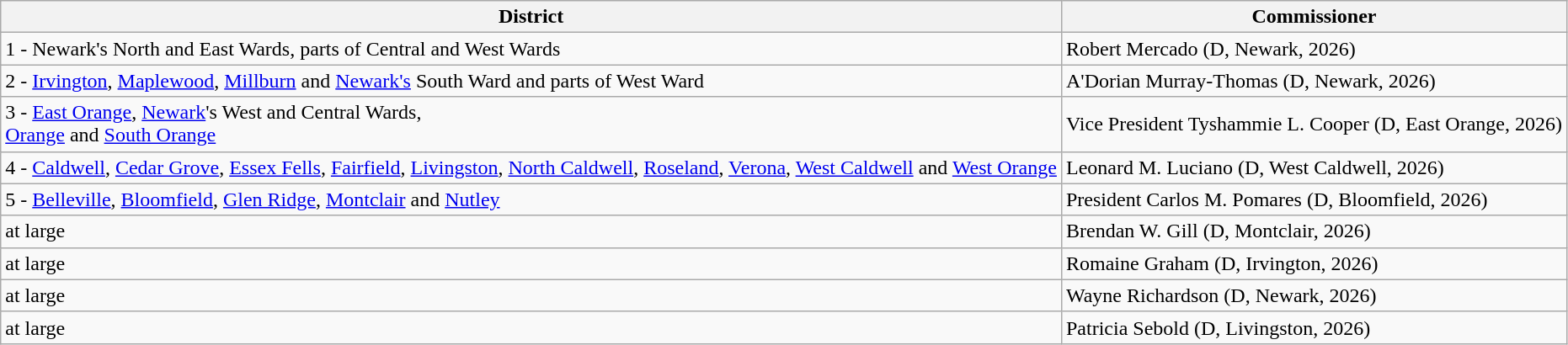<table class="wikitable sortable">
<tr>
<th>District</th>
<th>Commissioner</th>
</tr>
<tr>
<td>1 - Newark's North and East Wards, parts of Central and West Wards</td>
<td>Robert Mercado (D, Newark, 2026)</td>
</tr>
<tr>
<td>2 - <a href='#'>Irvington</a>, <a href='#'>Maplewood</a>, <a href='#'>Millburn</a> and <a href='#'>Newark's</a> South Ward and parts of West Ward</td>
<td>A'Dorian Murray-Thomas (D, Newark, 2026)</td>
</tr>
<tr>
<td>3 -  <a href='#'>East Orange</a>, <a href='#'>Newark</a>'s West and Central Wards, <br><a href='#'>Orange</a> and <a href='#'>South Orange</a></td>
<td>Vice President Tyshammie L. Cooper (D, East Orange, 2026)</td>
</tr>
<tr>
<td>4 - <a href='#'>Caldwell</a>, <a href='#'>Cedar Grove</a>, <a href='#'>Essex Fells</a>, <a href='#'>Fairfield</a>, <a href='#'>Livingston</a>, <a href='#'>North Caldwell</a>, <a href='#'>Roseland</a>, <a href='#'>Verona</a>, <a href='#'>West Caldwell</a> and <a href='#'>West Orange</a></td>
<td>Leonard M. Luciano (D, West Caldwell, 2026)</td>
</tr>
<tr>
<td>5 - <a href='#'>Belleville</a>, <a href='#'>Bloomfield</a>, <a href='#'>Glen Ridge</a>, <a href='#'>Montclair</a> and <a href='#'>Nutley</a></td>
<td>President Carlos M. Pomares (D, Bloomfield, 2026)</td>
</tr>
<tr>
<td>at large</td>
<td>Brendan W. Gill (D, Montclair, 2026)</td>
</tr>
<tr>
<td>at large</td>
<td>Romaine Graham (D, Irvington, 2026)</td>
</tr>
<tr>
<td>at large</td>
<td>Wayne Richardson (D, Newark, 2026)</td>
</tr>
<tr>
<td>at large</td>
<td>Patricia Sebold (D, Livingston, 2026)</td>
</tr>
</table>
